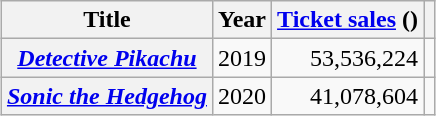<table class="wikitable sortable plainrowheaders" style="margin:auto; margin:auto; text-align:center">
<tr>
<th>Title</th>
<th>Year</th>
<th><a href='#'>Ticket sales</a> ()</th>
<th class="unsortable"></th>
</tr>
<tr>
<th scope="row"><em><a href='#'>Detective Pikachu</a></em></th>
<td style="text-align:center">2019</td>
<td style="text-align:right">53,536,224</td>
<td></td>
</tr>
<tr>
<th scope="row"><em><a href='#'>Sonic the Hedgehog</a></em></th>
<td style="text-align:center">2020</td>
<td style="text-align:right">41,078,604</td>
<td></td>
</tr>
</table>
